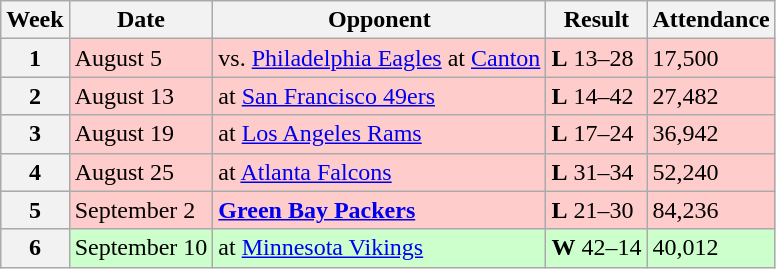<table class="wikitable">
<tr>
<th>Week</th>
<th>Date</th>
<th>Opponent</th>
<th>Result</th>
<th>Attendance</th>
</tr>
<tr style="background:#fcc">
<th>1</th>
<td>August 5</td>
<td>vs. <a href='#'>Philadelphia Eagles</a> at <a href='#'>Canton</a></td>
<td><strong>L</strong> 13–28</td>
<td>17,500</td>
</tr>
<tr style="background:#fcc">
<th>2</th>
<td>August 13</td>
<td>at <a href='#'>San Francisco 49ers</a></td>
<td><strong>L</strong> 14–42</td>
<td>27,482</td>
</tr>
<tr style="background:#fcc">
<th>3</th>
<td>August 19</td>
<td>at <a href='#'>Los Angeles Rams</a></td>
<td><strong>L</strong> 17–24</td>
<td>36,942</td>
</tr>
<tr style="background:#fcc">
<th>4</th>
<td>August 25</td>
<td>at <a href='#'>Atlanta Falcons</a></td>
<td><strong>L</strong> 31–34</td>
<td>52,240</td>
</tr>
<tr style="background:#fcc">
<th>5</th>
<td>September 2</td>
<td><strong><a href='#'>Green Bay Packers</a></strong></td>
<td><strong>L</strong> 21–30</td>
<td>84,236</td>
</tr>
<tr style="background:#cfc">
<th>6</th>
<td>September 10</td>
<td>at <a href='#'>Minnesota Vikings</a></td>
<td><strong>W</strong> 42–14</td>
<td>40,012</td>
</tr>
</table>
